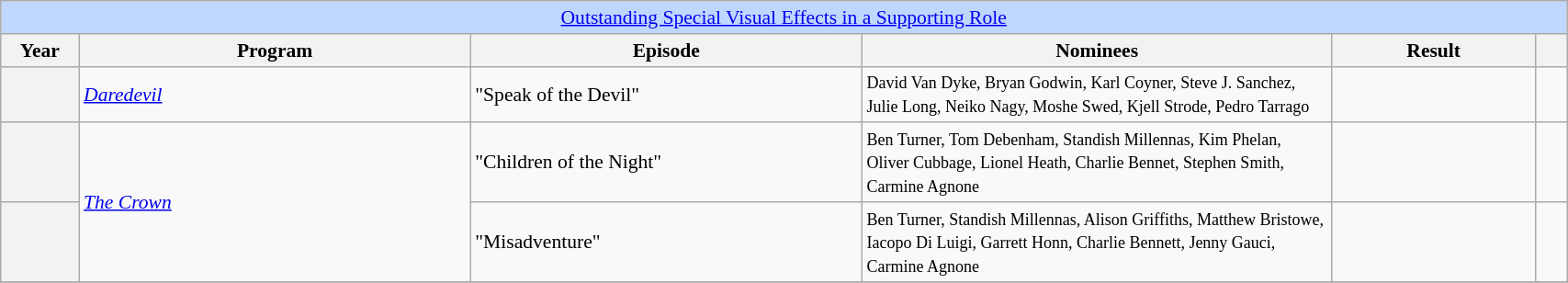<table class="wikitable plainrowheaders" style="font-size: 90%" width=90%>
<tr ---- bgcolor="#bfd7ff">
<td colspan=6 align=center><a href='#'>Outstanding Special Visual Effects in a Supporting Role</a></td>
</tr>
<tr ---- bgcolor="#ebf5ff">
<th width="5%">Year</th>
<th width="25%">Program</th>
<th width="25%">Episode</th>
<th width="30%">Nominees</th>
<th width="13%">Result</th>
<th width="5%"></th>
</tr>
<tr>
<th scope=row></th>
<td><em><a href='#'>Daredevil</a></em></td>
<td>"Speak of the Devil"</td>
<td><small>David Van Dyke, Bryan Godwin, Karl Coyner, Steve J. Sanchez, Julie Long, Neiko Nagy, Moshe Swed, Kjell Strode, Pedro Tarrago</small></td>
<td></td>
<td></td>
</tr>
<tr>
<th scope=row></th>
<td rowspan="2"><em><a href='#'>The Crown</a></em></td>
<td>"Children of the Night"</td>
<td><small>Ben Turner, Tom Debenham, Standish Millennas, Kim Phelan, Oliver Cubbage, Lionel Heath, Charlie Bennet, Stephen Smith, Carmine Agnone</small></td>
<td></td>
<td></td>
</tr>
<tr>
<th scope=row></th>
<td>"Misadventure"</td>
<td><small>Ben Turner, Standish Millennas, Alison Griffiths, Matthew Bristowe, Iacopo Di Luigi, Garrett Honn, Charlie Bennett, Jenny Gauci, Carmine Agnone</small></td>
<td></td>
<td></td>
</tr>
<tr>
</tr>
</table>
